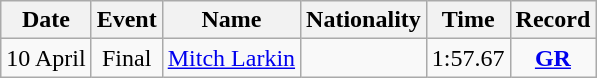<table class=wikitable style=text-align:center>
<tr>
<th>Date</th>
<th>Event</th>
<th>Name</th>
<th>Nationality</th>
<th>Time</th>
<th>Record</th>
</tr>
<tr>
<td>10 April</td>
<td>Final</td>
<td align=left><a href='#'>Mitch Larkin</a></td>
<td align=left></td>
<td>1:57.67</td>
<td><strong><a href='#'>GR</a></strong></td>
</tr>
</table>
